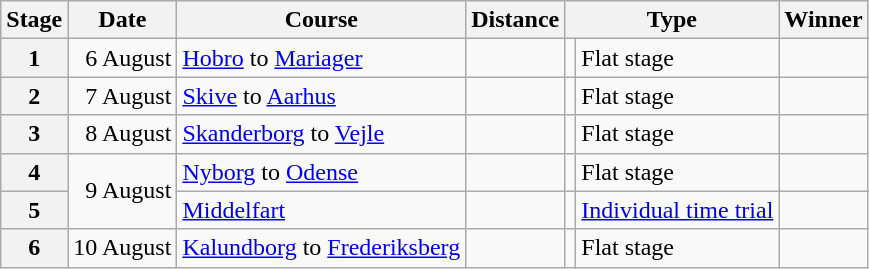<table class="wikitable">
<tr>
<th scope="col">Stage</th>
<th scope="col">Date</th>
<th scope="col">Course</th>
<th scope="col">Distance</th>
<th scope="col" colspan="2">Type</th>
<th scope="col">Winner</th>
</tr>
<tr>
<th>1</th>
<td align=right>6 August</td>
<td><a href='#'>Hobro</a> to <a href='#'>Mariager</a></td>
<td style="text-align:center;"></td>
<td></td>
<td>Flat stage</td>
<td></td>
</tr>
<tr>
<th>2</th>
<td align=right>7 August</td>
<td><a href='#'>Skive</a> to <a href='#'>Aarhus</a></td>
<td style="text-align:center;"></td>
<td></td>
<td>Flat stage</td>
<td></td>
</tr>
<tr>
<th>3</th>
<td align=right>8 August</td>
<td><a href='#'>Skanderborg</a> to <a href='#'>Vejle</a></td>
<td style="text-align:center;"></td>
<td></td>
<td>Flat stage</td>
<td></td>
</tr>
<tr>
<th>4</th>
<td align=right rowspan=2>9 August</td>
<td><a href='#'>Nyborg</a> to <a href='#'>Odense</a></td>
<td style="text-align:center;"></td>
<td></td>
<td>Flat stage</td>
<td></td>
</tr>
<tr>
<th>5</th>
<td><a href='#'>Middelfart</a></td>
<td style="text-align:center;"></td>
<td></td>
<td><a href='#'>Individual time trial</a></td>
<td></td>
</tr>
<tr>
<th>6</th>
<td align=right>10 August</td>
<td><a href='#'>Kalundborg</a> to <a href='#'>Frederiksberg</a></td>
<td style="text-align:center;"></td>
<td></td>
<td>Flat stage</td>
<td></td>
</tr>
</table>
